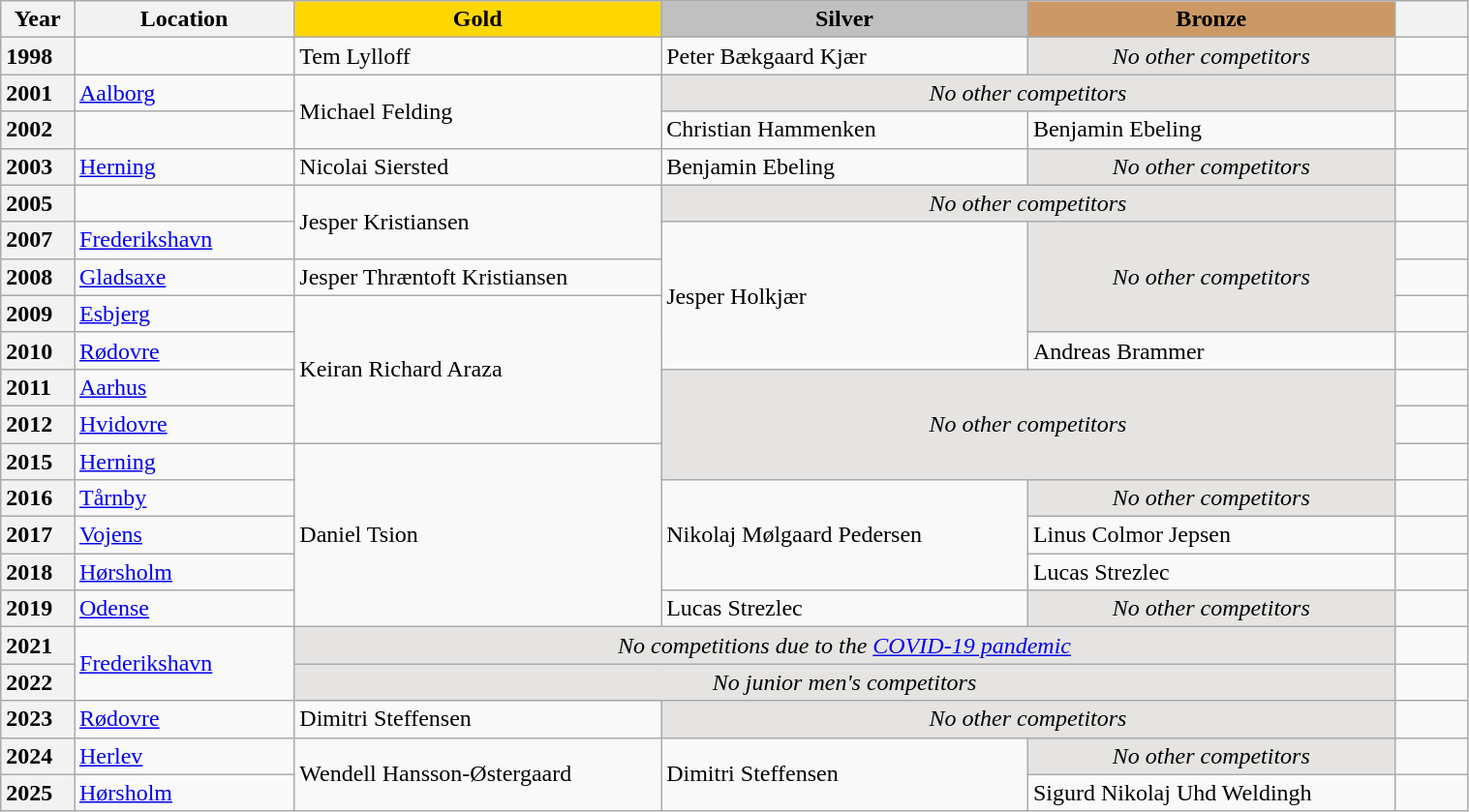<table class="wikitable unsortable" style="text-align:left; width:80%">
<tr>
<th scope="col" style="text-align:center; width:5%">Year</th>
<th scope="col" style="text-align:center; width:15%">Location</th>
<td scope="col" style="text-align:center; width:25%; background:gold"><strong>Gold</strong></td>
<td scope="col" style="text-align:center; width:25%; background:silver"><strong>Silver</strong></td>
<td scope="col" style="text-align:center; width:25%; background:#c96"><strong>Bronze</strong></td>
<th scope="col" style="text-align:center; width:5%"></th>
</tr>
<tr>
<th scope="row" style="text-align:left">1998</th>
<td></td>
<td>Tem Lylloff</td>
<td>Peter Bækgaard Kjær</td>
<td align="center" bgcolor="e5e4e2"><em>No other competitors</em></td>
<td></td>
</tr>
<tr>
<th scope="row" style="text-align:left">2001</th>
<td><a href='#'>Aalborg</a></td>
<td rowspan="2">Michael Felding</td>
<td colspan="2" align="center" bgcolor="e5e4e2"><em>No other competitors</em></td>
<td></td>
</tr>
<tr>
<th scope="row" style="text-align:left">2002</th>
<td></td>
<td>Christian Hammenken</td>
<td>Benjamin Ebeling</td>
<td></td>
</tr>
<tr>
<th scope="row" style="text-align:left">2003</th>
<td><a href='#'>Herning</a></td>
<td>Nicolai Siersted</td>
<td>Benjamin Ebeling</td>
<td align="center" bgcolor="e5e4e2"><em>No other competitors</em></td>
<td></td>
</tr>
<tr>
<th scope="row" style="text-align:left">2005</th>
<td></td>
<td rowspan="2">Jesper Kristiansen</td>
<td colspan="2" align="center" bgcolor="e5e4e2"><em>No other competitors</em></td>
<td></td>
</tr>
<tr>
<th scope="row" style="text-align:left">2007</th>
<td><a href='#'>Frederikshavn</a></td>
<td rowspan="4">Jesper Holkjær</td>
<td rowspan="3" align="center" bgcolor="e5e4e2"><em>No other competitors</em></td>
<td></td>
</tr>
<tr>
<th scope="row" style="text-align:left">2008</th>
<td><a href='#'>Gladsaxe</a></td>
<td>Jesper Thræntoft Kristiansen</td>
<td></td>
</tr>
<tr>
<th scope="row" style="text-align:left">2009</th>
<td><a href='#'>Esbjerg</a></td>
<td rowspan="4">Keiran Richard Araza</td>
<td></td>
</tr>
<tr>
<th scope="row" style="text-align:left">2010</th>
<td><a href='#'>Rødovre</a></td>
<td>Andreas Brammer</td>
<td></td>
</tr>
<tr>
<th scope="row" style="text-align:left">2011</th>
<td><a href='#'>Aarhus</a></td>
<td colspan="2" rowspan="3" align="center" bgcolor="e5e4e2"><em>No other competitors</em></td>
<td></td>
</tr>
<tr>
<th scope="row" style="text-align:left">2012</th>
<td><a href='#'>Hvidovre</a></td>
<td></td>
</tr>
<tr>
<th scope="row" style="text-align:left">2015</th>
<td><a href='#'>Herning</a></td>
<td rowspan="5">Daniel Tsion</td>
<td></td>
</tr>
<tr>
<th scope="row" style="text-align:left">2016</th>
<td><a href='#'>Tårnby</a></td>
<td rowspan="3">Nikolaj Mølgaard Pedersen</td>
<td align="center" bgcolor="e5e4e2"><em>No other competitors</em></td>
<td></td>
</tr>
<tr>
<th scope="row" style="text-align:left">2017</th>
<td><a href='#'>Vojens</a></td>
<td>Linus Colmor Jepsen</td>
<td></td>
</tr>
<tr>
<th scope="row" style="text-align:left">2018</th>
<td><a href='#'>Hørsholm</a></td>
<td>Lucas Strezlec</td>
<td></td>
</tr>
<tr>
<th scope="row" style="text-align:left">2019</th>
<td><a href='#'>Odense</a></td>
<td>Lucas Strezlec</td>
<td align="center" bgcolor="e5e4e2"><em>No other competitors</em></td>
<td></td>
</tr>
<tr>
<th scope="row" style="text-align:left">2021</th>
<td rowspan="2"><a href='#'>Frederikshavn</a></td>
<td colspan="3" align="center" bgcolor="e5e4e2"><em>No competitions due to the <a href='#'>COVID-19 pandemic</a></em></td>
<td></td>
</tr>
<tr>
<th scope="row" style="text-align:left">2022</th>
<td colspan="3" align="center" bgcolor="e5e4e2"><em>No junior men's competitors</em></td>
<td></td>
</tr>
<tr>
<th scope="row" style="text-align:left">2023</th>
<td><a href='#'>Rødovre</a></td>
<td>Dimitri Steffensen</td>
<td colspan=2 align="center" bgcolor="e5e4e2"><em>No other competitors</em></td>
<td></td>
</tr>
<tr>
<th scope="row" style="text-align:left">2024</th>
<td><a href='#'>Herlev</a></td>
<td rowspan="2">Wendell Hansson-Østergaard</td>
<td rowspan="2">Dimitri Steffensen</td>
<td align="center" bgcolor="e5e4e2"><em>No other competitors</em></td>
<td></td>
</tr>
<tr>
<th scope="row" style="text-align:left">2025</th>
<td><a href='#'>Hørsholm</a></td>
<td>Sigurd Nikolaj Uhd Weldingh</td>
<td></td>
</tr>
</table>
